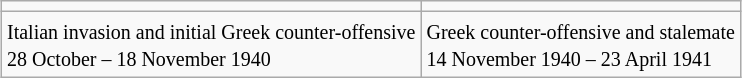<table class="wikitable" style="margin:auto;">
<tr>
<td></td>
<td></td>
</tr>
<tr>
<td><small>Italian invasion and initial Greek counter-offensive<br>28 October – 18 November 1940</small></td>
<td><small>Greek counter-offensive and stalemate<br>14 November 1940 – 23 April 1941</small></td>
</tr>
</table>
